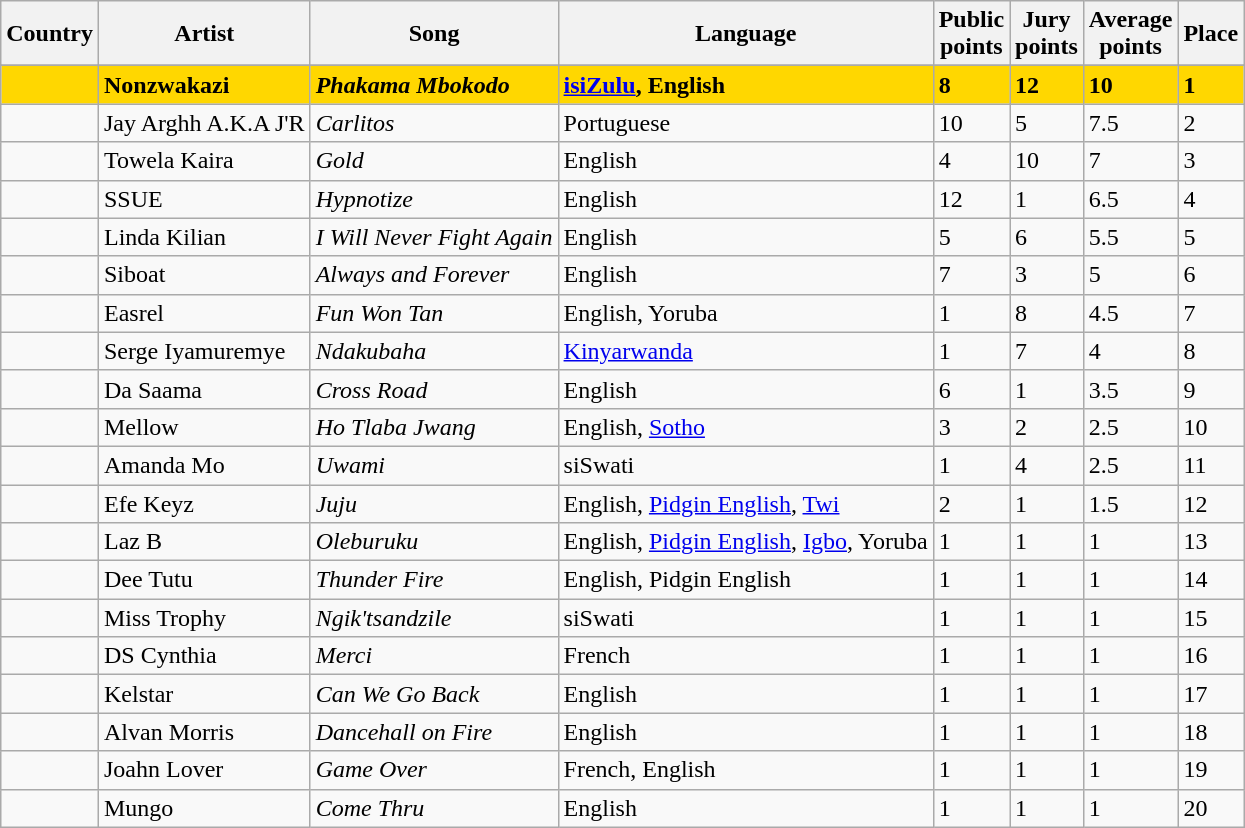<table class="sortable wikitable">
<tr>
<th>Country</th>
<th>Artist</th>
<th>Song</th>
<th>Language</th>
<th>Public <br>points</th>
<th>Jury <br>points</th>
<th>Average <br>points</th>
<th>Place</th>
</tr>
<tr>
</tr>
<tr style="font-weight: bold; background: gold">
<td></td>
<td>Nonzwakazi</td>
<td><em>Phakama Mbokodo</em></td>
<td><a href='#'>isiZulu</a>, English</td>
<td>8</td>
<td>12</td>
<td>10</td>
<td>1</td>
</tr>
<tr>
<td></td>
<td>Jay Arghh A.K.A J'R</td>
<td><em>Carlitos</em></td>
<td>Portuguese</td>
<td>10</td>
<td>5</td>
<td>7.5</td>
<td>2</td>
</tr>
<tr>
<td></td>
<td>Towela Kaira</td>
<td><em>Gold</em></td>
<td>English</td>
<td>4</td>
<td>10</td>
<td>7</td>
<td>3</td>
</tr>
<tr>
<td></td>
<td>SSUE</td>
<td><em>Hypnotize</em></td>
<td>English</td>
<td>12</td>
<td>1</td>
<td>6.5</td>
<td>4</td>
</tr>
<tr>
<td></td>
<td>Linda Kilian</td>
<td><em>I Will Never Fight Again</em></td>
<td>English</td>
<td>5</td>
<td>6</td>
<td>5.5</td>
<td>5</td>
</tr>
<tr>
<td></td>
<td>Siboat</td>
<td><em>Always and Forever</em></td>
<td>English</td>
<td>7</td>
<td>3</td>
<td>5</td>
<td>6</td>
</tr>
<tr>
<td></td>
<td>Easrel</td>
<td><em>Fun Won Tan</em></td>
<td>English, Yoruba</td>
<td>1</td>
<td>8</td>
<td>4.5</td>
<td>7</td>
</tr>
<tr>
<td></td>
<td>Serge Iyamuremye</td>
<td><em>Ndakubaha</em></td>
<td><a href='#'>Kinyarwanda</a></td>
<td>1</td>
<td>7</td>
<td>4</td>
<td>8</td>
</tr>
<tr>
<td></td>
<td>Da Saama</td>
<td><em>Cross Road</em></td>
<td>English </td>
<td>6</td>
<td>1</td>
<td>3.5</td>
<td>9</td>
</tr>
<tr>
<td></td>
<td>Mellow</td>
<td><em>Ho Tlaba Jwang</em></td>
<td>English, <a href='#'>Sotho</a></td>
<td>3</td>
<td>2</td>
<td>2.5</td>
<td>10</td>
</tr>
<tr>
<td></td>
<td>Amanda Mo</td>
<td><em>Uwami</em></td>
<td>siSwati </td>
<td>1</td>
<td>4</td>
<td>2.5</td>
<td>11</td>
</tr>
<tr>
<td></td>
<td>Efe Keyz</td>
<td><em>Juju</em></td>
<td>English, <a href='#'>Pidgin English</a>, <a href='#'>Twi</a></td>
<td>2</td>
<td>1</td>
<td>1.5</td>
<td>12</td>
</tr>
<tr>
<td></td>
<td>Laz B</td>
<td><em>Oleburuku</em></td>
<td>English, <a href='#'>Pidgin English</a>, <a href='#'>Igbo</a>, Yoruba</td>
<td>1</td>
<td>1</td>
<td>1</td>
<td>13</td>
</tr>
<tr>
<td></td>
<td>Dee Tutu</td>
<td><em>Thunder Fire</em></td>
<td>English, Pidgin English</td>
<td>1</td>
<td>1</td>
<td>1</td>
<td>14</td>
</tr>
<tr>
<td></td>
<td>Miss Trophy</td>
<td><em>Ngik'tsandzile</em></td>
<td>siSwati </td>
<td>1</td>
<td>1</td>
<td>1</td>
<td>15</td>
</tr>
<tr>
<td></td>
<td>DS Cynthia</td>
<td><em>Merci</em></td>
<td>French</td>
<td>1</td>
<td>1</td>
<td>1</td>
<td>16</td>
</tr>
<tr>
<td></td>
<td>Kelstar</td>
<td><em>Can We Go Back</em></td>
<td>English</td>
<td>1</td>
<td>1</td>
<td>1</td>
<td>17</td>
</tr>
<tr>
<td></td>
<td>Alvan Morris</td>
<td><em>Dancehall on Fire</em></td>
<td>English</td>
<td>1</td>
<td>1</td>
<td>1</td>
<td>18</td>
</tr>
<tr>
<td></td>
<td>Joahn Lover</td>
<td><em>Game Over</em></td>
<td>French, English</td>
<td>1</td>
<td>1</td>
<td>1</td>
<td>19</td>
</tr>
<tr>
<td></td>
<td>Mungo</td>
<td><em>Come Thru</em></td>
<td>English</td>
<td>1</td>
<td>1</td>
<td>1</td>
<td>20</td>
</tr>
</table>
